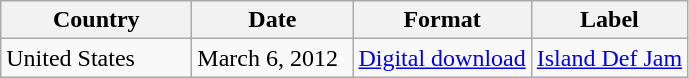<table class="wikitable">
<tr>
<th width="120">Country</th>
<th width="100">Date</th>
<th>Format</th>
<th>Label</th>
</tr>
<tr>
<td>United States</td>
<td>March 6, 2012</td>
<td><a href='#'>Digital download</a></td>
<td><a href='#'>Island Def Jam</a></td>
</tr>
</table>
